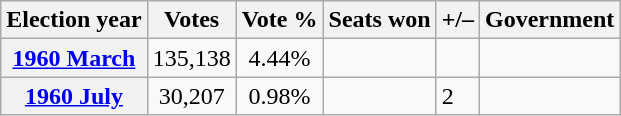<table class="sortable wikitable">
<tr>
<th>Election year</th>
<th>Votes</th>
<th>Vote %</th>
<th>Seats won</th>
<th>+/–</th>
<th>Government</th>
</tr>
<tr>
<th><a href='#'>1960 March</a></th>
<td align=center>135,138</td>
<td align=center>4.44%</td>
<td></td>
<td></td>
<td></td>
</tr>
<tr>
<th><a href='#'>1960 July</a></th>
<td align=center>30,207</td>
<td align=center>0.98%</td>
<td></td>
<td> 2</td>
<td></td>
</tr>
</table>
